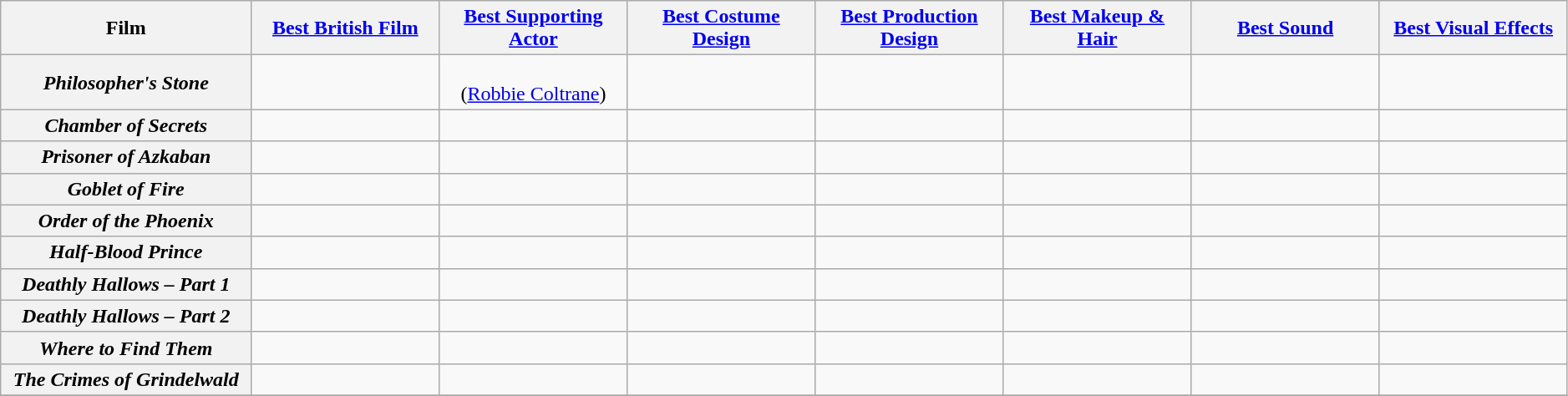<table class="wikitable" style="text-align:center" width=99%>
<tr>
<th align="center" width="16%">Film</th>
<th align="center" width="12%"><a href='#'>Best British Film</a></th>
<th align="center" width="12%"><a href='#'>Best Supporting Actor</a></th>
<th align="center" width="12%"><a href='#'>Best Costume Design</a></th>
<th align="center" width="12%"><a href='#'>Best Production Design</a></th>
<th align="center" width="12%"><a href='#'>Best Makeup & Hair</a></th>
<th align="center" width="12%"><a href='#'>Best Sound</a></th>
<th align="center" width="12%"><a href='#'>Best Visual Effects</a></th>
</tr>
<tr>
<th scope="row"><em>Philosopher's Stone</em></th>
<td></td>
<td><br>(<a href='#'>Robbie Coltrane</a>)</td>
<td></td>
<td></td>
<td></td>
<td></td>
<td></td>
</tr>
<tr>
<th scope="row"><em>Chamber of Secrets</em></th>
<td></td>
<td></td>
<td></td>
<td></td>
<td></td>
<td></td>
<td></td>
</tr>
<tr>
<th scope="row"><em>Prisoner of Azkaban</em></th>
<td></td>
<td></td>
<td></td>
<td></td>
<td></td>
<td></td>
<td></td>
</tr>
<tr>
<th scope="row"><em>Goblet of Fire</em></th>
<td></td>
<td></td>
<td></td>
<td></td>
<td></td>
<td></td>
<td></td>
</tr>
<tr>
<th scope="row"><em>Order of the Phoenix</em></th>
<td></td>
<td></td>
<td></td>
<td></td>
<td></td>
<td></td>
<td></td>
</tr>
<tr>
<th scope="row"><em>Half-Blood Prince</em></th>
<td></td>
<td></td>
<td></td>
<td></td>
<td></td>
<td></td>
<td></td>
</tr>
<tr>
<th scope="row"><em>Deathly Hallows – Part 1</em></th>
<td></td>
<td></td>
<td></td>
<td></td>
<td></td>
<td></td>
<td></td>
</tr>
<tr>
<th scope="row"><em>Deathly Hallows – Part 2</em></th>
<td></td>
<td></td>
<td></td>
<td></td>
<td></td>
<td></td>
<td></td>
</tr>
<tr>
<th scope="row"><em>Where to Find Them</em></th>
<td></td>
<td></td>
<td></td>
<td></td>
<td></td>
<td></td>
<td></td>
</tr>
<tr>
<th scope="row"><em>The Crimes of Grindelwald</em></th>
<td></td>
<td></td>
<td></td>
<td></td>
<td></td>
<td></td>
<td></td>
</tr>
<tr>
</tr>
</table>
